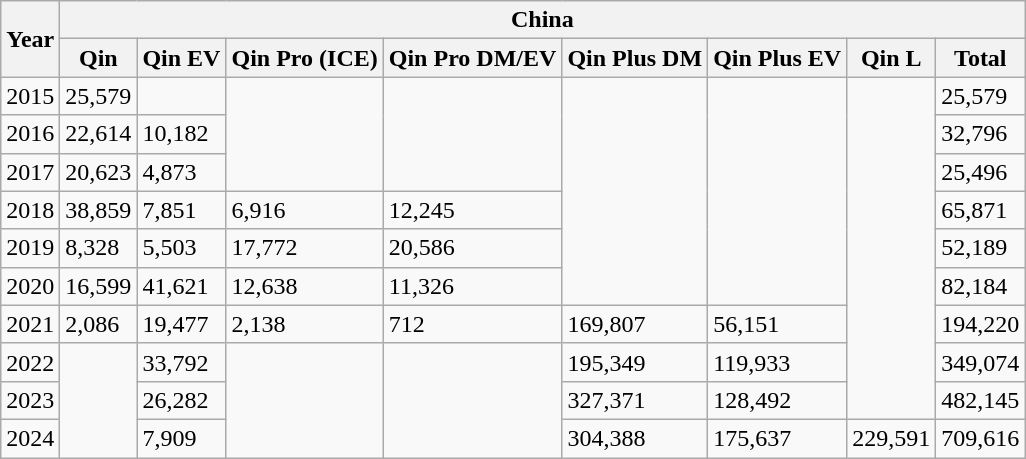<table class="wikitable">
<tr>
<th rowspan="2">Year</th>
<th colspan="8">China</th>
</tr>
<tr>
<th>Qin</th>
<th>Qin EV</th>
<th>Qin Pro (ICE)</th>
<th>Qin Pro DM/EV</th>
<th>Qin Plus DM</th>
<th>Qin Plus EV</th>
<th>Qin L </th>
<th>Total</th>
</tr>
<tr>
<td>2015</td>
<td>25,579</td>
<td></td>
<td rowspan="3"></td>
<td rowspan="3"></td>
<td rowspan="6"></td>
<td rowspan="6"></td>
<td rowspan="9"></td>
<td>25,579</td>
</tr>
<tr>
<td>2016</td>
<td>22,614</td>
<td>10,182</td>
<td>32,796</td>
</tr>
<tr>
<td>2017</td>
<td>20,623</td>
<td>4,873</td>
<td>25,496</td>
</tr>
<tr>
<td>2018</td>
<td>38,859</td>
<td>7,851</td>
<td>6,916</td>
<td>12,245</td>
<td>65,871</td>
</tr>
<tr>
<td>2019</td>
<td>8,328</td>
<td>5,503</td>
<td>17,772</td>
<td>20,586</td>
<td>52,189</td>
</tr>
<tr>
<td>2020</td>
<td>16,599</td>
<td>41,621</td>
<td>12,638</td>
<td>11,326</td>
<td>82,184</td>
</tr>
<tr>
<td>2021</td>
<td>2,086</td>
<td>19,477</td>
<td>2,138</td>
<td>712</td>
<td>169,807</td>
<td>56,151</td>
<td>194,220</td>
</tr>
<tr>
<td>2022</td>
<td rowspan="3"></td>
<td>33,792</td>
<td rowspan="3"></td>
<td rowspan="3"></td>
<td>195,349</td>
<td>119,933</td>
<td>349,074</td>
</tr>
<tr>
<td>2023</td>
<td>26,282</td>
<td>327,371</td>
<td>128,492</td>
<td>482,145</td>
</tr>
<tr>
<td>2024</td>
<td>7,909</td>
<td>304,388</td>
<td>175,637</td>
<td>229,591</td>
<td>709,616</td>
</tr>
</table>
